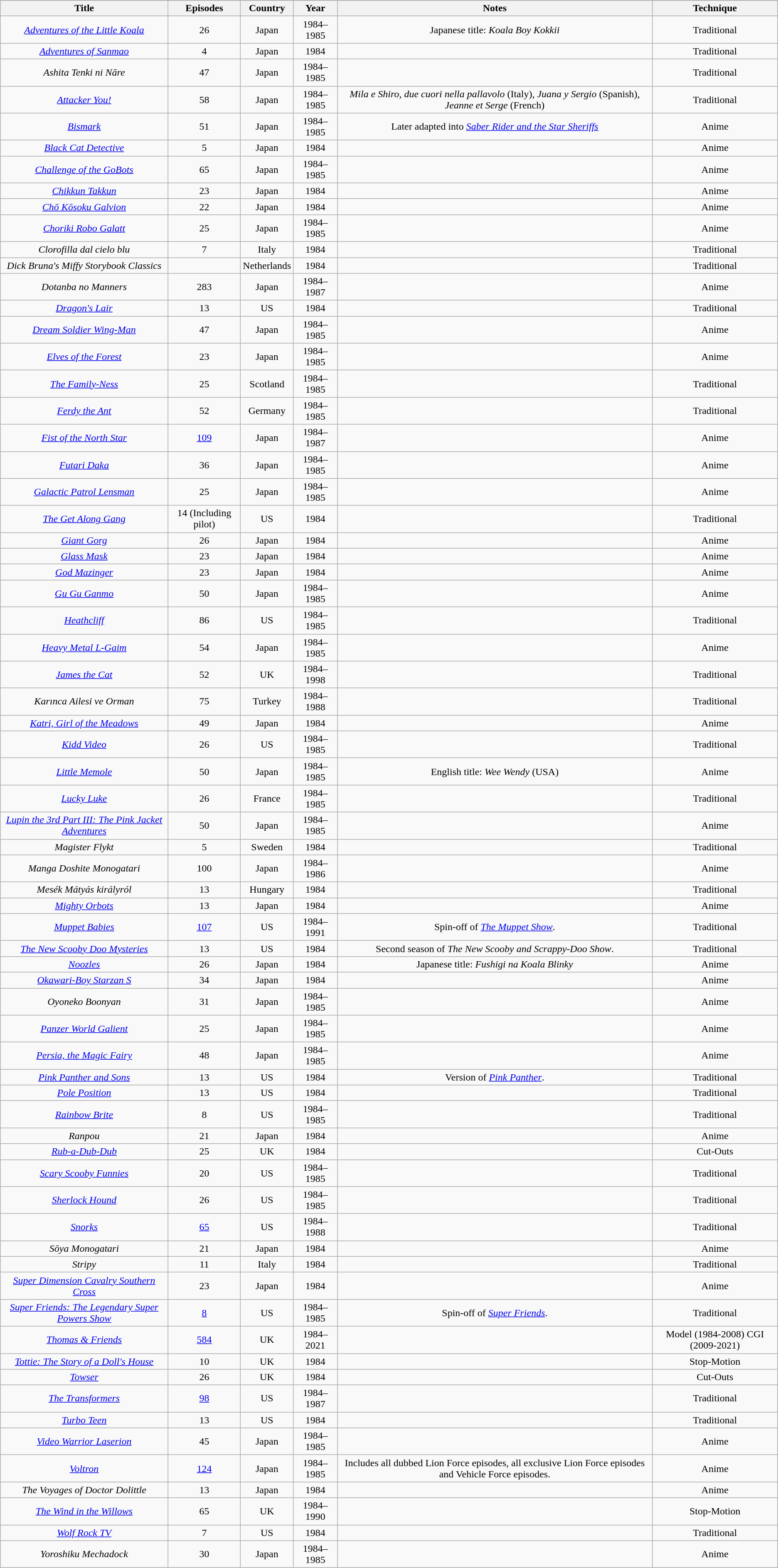<table class="wikitable sortable" style="text-align:center;">
<tr>
</tr>
<tr>
<th scope="col">Title</th>
<th scope="col">Episodes</th>
<th>Country</th>
<th scope="col">Year</th>
<th scope="col">Notes</th>
<th scope="col">Technique</th>
</tr>
<tr>
<td data-sort-value="Adventures of Little Koala"><em><a href='#'>Adventures of the Little Koala</a></em></td>
<td>26</td>
<td>Japan</td>
<td>1984–1985</td>
<td>Japanese title: <em>Koala Boy Kokkii</em></td>
<td>Traditional</td>
</tr>
<tr>
<td><em><a href='#'>Adventures of Sanmao</a></em></td>
<td>4</td>
<td>Japan</td>
<td>1984</td>
<td></td>
<td>Traditional</td>
</tr>
<tr>
<td><em>Ashita Tenki ni Nāre</em></td>
<td>47</td>
<td>Japan</td>
<td>1984–1985</td>
<td></td>
<td>Traditional</td>
</tr>
<tr>
<td><em><a href='#'>Attacker You!</a></em></td>
<td>58</td>
<td>Japan</td>
<td>1984–1985</td>
<td><em>Mila e Shiro, due cuori nella pallavolo</em> (Italy), <em>Juana y Sergio</em> (Spanish), <em>Jeanne et Serge</em> (French)</td>
<td>Traditional</td>
</tr>
<tr>
<td><em><a href='#'>Bismark</a></em></td>
<td>51</td>
<td>Japan</td>
<td>1984–1985</td>
<td>Later adapted into <em><a href='#'>Saber Rider and the Star Sheriffs</a></em></td>
<td>Anime</td>
</tr>
<tr>
<td><em><a href='#'>Black Cat Detective</a></em></td>
<td>5</td>
<td>Japan</td>
<td>1984</td>
<td></td>
<td>Anime</td>
</tr>
<tr>
<td><em><a href='#'>Challenge of the GoBots</a></em></td>
<td>65</td>
<td>Japan</td>
<td>1984–1985</td>
<td></td>
<td>Anime</td>
</tr>
<tr>
<td><em><a href='#'>Chikkun Takkun</a></em></td>
<td>23</td>
<td>Japan</td>
<td>1984</td>
<td></td>
<td>Anime</td>
</tr>
<tr>
<td><em><a href='#'>Chō Kōsoku Galvion</a></em></td>
<td>22</td>
<td>Japan</td>
<td>1984</td>
<td></td>
<td>Anime</td>
</tr>
<tr>
<td><em><a href='#'>Choriki Robo Galatt</a></em></td>
<td>25</td>
<td>Japan</td>
<td>1984–1985</td>
<td></td>
<td>Anime</td>
</tr>
<tr>
<td><em>Clorofilla dal cielo blu</em></td>
<td>7</td>
<td>Italy</td>
<td>1984</td>
<td></td>
<td>Traditional</td>
</tr>
<tr>
<td><em>Dick Bruna's Miffy Storybook Classics</em></td>
<td></td>
<td>Netherlands</td>
<td>1984</td>
<td></td>
<td>Traditional</td>
</tr>
<tr>
<td><em>Dotanba no Manners</em></td>
<td>283</td>
<td>Japan</td>
<td>1984–1987</td>
<td></td>
<td>Anime</td>
</tr>
<tr>
<td><em><a href='#'>Dragon's Lair</a></em></td>
<td>13</td>
<td>US</td>
<td>1984</td>
<td></td>
<td>Traditional</td>
</tr>
<tr>
<td><em><a href='#'>Dream Soldier Wing-Man</a></em></td>
<td>47</td>
<td>Japan</td>
<td>1984–1985</td>
<td></td>
<td>Anime</td>
</tr>
<tr>
<td><em><a href='#'>Elves of the Forest</a></em></td>
<td>23</td>
<td>Japan</td>
<td>1984–1985</td>
<td></td>
<td>Anime</td>
</tr>
<tr>
<td data-sort-value="Family-Ness"><em><a href='#'>The Family-Ness</a></em></td>
<td>25</td>
<td>Scotland</td>
<td>1984–1985</td>
<td></td>
<td>Traditional</td>
</tr>
<tr>
<td><em><a href='#'>Ferdy the Ant</a></em></td>
<td>52</td>
<td>Germany</td>
<td>1984–1985</td>
<td></td>
<td>Traditional</td>
</tr>
<tr>
<td><em><a href='#'>Fist of the North Star</a></em></td>
<td><a href='#'>109</a></td>
<td>Japan</td>
<td>1984–1987</td>
<td></td>
<td>Anime</td>
</tr>
<tr>
<td><em><a href='#'>Futari Daka</a></em></td>
<td>36</td>
<td>Japan</td>
<td>1984–1985</td>
<td></td>
<td>Anime</td>
</tr>
<tr>
<td><em><a href='#'>Galactic Patrol Lensman</a></em></td>
<td>25</td>
<td>Japan</td>
<td>1984–1985</td>
<td></td>
<td>Anime</td>
</tr>
<tr>
<td data-sort-value="Get Along Gang"><em><a href='#'>The Get Along Gang</a></em></td>
<td>14 (Including pilot)</td>
<td>US</td>
<td>1984</td>
<td></td>
<td>Traditional</td>
</tr>
<tr>
<td><em><a href='#'>Giant Gorg</a></em></td>
<td>26</td>
<td>Japan</td>
<td>1984</td>
<td></td>
<td>Anime</td>
</tr>
<tr>
<td><em><a href='#'>Glass Mask</a></em></td>
<td>23</td>
<td>Japan</td>
<td>1984</td>
<td></td>
<td>Anime</td>
</tr>
<tr>
<td><em><a href='#'>God Mazinger</a></em></td>
<td>23</td>
<td>Japan</td>
<td>1984</td>
<td></td>
<td>Anime</td>
</tr>
<tr>
<td><em><a href='#'>Gu Gu Ganmo</a></em></td>
<td>50</td>
<td>Japan</td>
<td>1984–1985</td>
<td></td>
<td>Anime</td>
</tr>
<tr>
<td><em><a href='#'>Heathcliff</a></em></td>
<td>86</td>
<td>US</td>
<td>1984–1985</td>
<td></td>
<td>Traditional</td>
</tr>
<tr>
<td><em><a href='#'>Heavy Metal L-Gaim</a></em></td>
<td>54</td>
<td>Japan</td>
<td>1984–1985</td>
<td></td>
<td>Anime</td>
</tr>
<tr>
<td><em><a href='#'>James the Cat</a></em></td>
<td>52</td>
<td>UK</td>
<td>1984–1998</td>
<td></td>
<td>Traditional</td>
</tr>
<tr>
<td><em>Karınca Ailesi ve Orman</em></td>
<td>75</td>
<td>Turkey</td>
<td>1984–1988</td>
<td></td>
<td>Traditional</td>
</tr>
<tr>
<td><em><a href='#'>Katri, Girl of the Meadows</a></em></td>
<td>49</td>
<td>Japan</td>
<td>1984</td>
<td></td>
<td>Anime</td>
</tr>
<tr>
<td><em><a href='#'>Kidd Video</a></em></td>
<td>26</td>
<td>US</td>
<td>1984–1985</td>
<td></td>
<td>Traditional</td>
</tr>
<tr>
<td><em><a href='#'>Little Memole</a></em></td>
<td>50</td>
<td>Japan</td>
<td>1984–1985</td>
<td>English title: <em>Wee Wendy</em> (USA)</td>
<td>Anime</td>
</tr>
<tr>
<td><em><a href='#'>Lucky Luke</a></em></td>
<td>26</td>
<td>France</td>
<td>1984–1985</td>
<td></td>
<td>Traditional</td>
</tr>
<tr>
<td><em><a href='#'>Lupin the 3rd Part III: The Pink Jacket Adventures</a></em></td>
<td>50</td>
<td>Japan</td>
<td>1984–1985</td>
<td></td>
<td>Anime</td>
</tr>
<tr>
<td><em>Magister Flykt</em></td>
<td>5</td>
<td>Sweden</td>
<td>1984</td>
<td></td>
<td>Traditional</td>
</tr>
<tr>
<td><em>Manga Doshite Monogatari</em></td>
<td>100</td>
<td>Japan</td>
<td>1984–1986</td>
<td></td>
<td>Anime</td>
</tr>
<tr>
<td><em>Mesék Mátyás királyról</em></td>
<td>13</td>
<td>Hungary</td>
<td>1984</td>
<td></td>
<td>Traditional</td>
</tr>
<tr>
<td><em><a href='#'>Mighty Orbots</a></em></td>
<td>13</td>
<td>Japan</td>
<td>1984</td>
<td></td>
<td>Anime</td>
</tr>
<tr>
<td><em><a href='#'>Muppet Babies</a></em></td>
<td><a href='#'>107</a></td>
<td>US</td>
<td>1984–1991</td>
<td>Spin-off of <em><a href='#'>The Muppet Show</a></em>.</td>
<td>Traditional</td>
</tr>
<tr>
<td data-sort-value="New Scooby Doo Mysteries"><em><a href='#'>The New Scooby Doo Mysteries</a></em></td>
<td>13</td>
<td>US</td>
<td>1984</td>
<td>Second season of <em>The New Scooby and Scrappy-Doo Show</em>.</td>
<td>Traditional</td>
</tr>
<tr>
<td><em><a href='#'>Noozles</a></em></td>
<td>26</td>
<td>Japan</td>
<td>1984</td>
<td>Japanese title: <em>Fushigi na Koala Blinky</em></td>
<td>Anime</td>
</tr>
<tr>
<td><em><a href='#'>Okawari-Boy Starzan S</a></em></td>
<td>34</td>
<td>Japan</td>
<td>1984</td>
<td></td>
<td>Anime</td>
</tr>
<tr>
<td><em>Oyoneko Boonyan</em></td>
<td>31</td>
<td>Japan</td>
<td>1984–1985</td>
<td></td>
<td>Anime</td>
</tr>
<tr>
<td><em><a href='#'>Panzer World Galient</a></em></td>
<td>25</td>
<td>Japan</td>
<td>1984–1985</td>
<td></td>
<td>Anime</td>
</tr>
<tr>
<td><em><a href='#'>Persia, the Magic Fairy</a></em></td>
<td>48</td>
<td>Japan</td>
<td>1984–1985</td>
<td></td>
<td>Anime</td>
</tr>
<tr>
<td><em><a href='#'>Pink Panther and Sons</a></em></td>
<td>13</td>
<td>US</td>
<td>1984</td>
<td>Version of <em><a href='#'>Pink Panther</a></em>.</td>
<td>Traditional</td>
</tr>
<tr>
<td><em><a href='#'>Pole Position</a></em></td>
<td>13</td>
<td>US</td>
<td>1984</td>
<td></td>
<td>Traditional</td>
</tr>
<tr>
<td><em><a href='#'>Rainbow Brite</a></em></td>
<td>8</td>
<td>US</td>
<td>1984–1985</td>
<td></td>
<td>Traditional</td>
</tr>
<tr>
<td><em>Ranpou</em></td>
<td>21</td>
<td>Japan</td>
<td>1984</td>
<td></td>
<td>Anime</td>
</tr>
<tr>
<td><em><a href='#'>Rub-a-Dub-Dub</a></em></td>
<td>25</td>
<td>UK</td>
<td>1984</td>
<td></td>
<td>Cut-Outs</td>
</tr>
<tr>
<td><em><a href='#'>Scary Scooby Funnies</a></em></td>
<td>20</td>
<td>US</td>
<td>1984–1985</td>
<td></td>
<td>Traditional</td>
</tr>
<tr>
<td><em><a href='#'>Sherlock Hound</a></em></td>
<td>26</td>
<td>US</td>
<td>1984–1985</td>
<td></td>
<td>Traditional</td>
</tr>
<tr>
<td><em><a href='#'>Snorks</a></em></td>
<td><a href='#'>65</a></td>
<td>US</td>
<td>1984–1988</td>
<td></td>
<td>Traditional</td>
</tr>
<tr>
<td><em>Sōya Monogatari</em></td>
<td>21</td>
<td>Japan</td>
<td>1984</td>
<td></td>
<td>Anime</td>
</tr>
<tr>
<td><em>Stripy</em></td>
<td>11</td>
<td>Italy</td>
<td>1984</td>
<td></td>
<td>Traditional</td>
</tr>
<tr>
<td><em><a href='#'>Super Dimension Cavalry Southern Cross</a></em></td>
<td>23</td>
<td>Japan</td>
<td>1984</td>
<td></td>
<td>Anime</td>
</tr>
<tr>
<td><em><a href='#'>Super Friends: The Legendary Super Powers Show</a></em></td>
<td><a href='#'>8</a></td>
<td>US</td>
<td>1984–1985</td>
<td>Spin-off of <em><a href='#'>Super Friends</a></em>.</td>
<td>Traditional</td>
</tr>
<tr>
<td><em><a href='#'>Thomas & Friends</a></em></td>
<td><a href='#'>584</a></td>
<td>UK</td>
<td>1984–2021</td>
<td></td>
<td>Model (1984-2008)      CGI (2009-2021)</td>
</tr>
<tr>
<td><em><a href='#'>Tottie: The Story of a Doll's House</a></em></td>
<td>10</td>
<td>UK</td>
<td>1984</td>
<td></td>
<td>Stop-Motion</td>
</tr>
<tr>
<td><em><a href='#'>Towser</a></em></td>
<td>26</td>
<td>UK</td>
<td>1984</td>
<td></td>
<td>Cut-Outs</td>
</tr>
<tr>
<td data-sort-value="Transformers"><em><a href='#'>The Transformers</a></em></td>
<td><a href='#'>98</a></td>
<td>US</td>
<td>1984–1987</td>
<td></td>
<td>Traditional</td>
</tr>
<tr>
<td><em><a href='#'>Turbo Teen</a></em></td>
<td>13</td>
<td>US</td>
<td>1984</td>
<td></td>
<td>Traditional</td>
</tr>
<tr>
<td><em><a href='#'>Video Warrior Laserion</a></em></td>
<td>45</td>
<td>Japan</td>
<td>1984–1985</td>
<td></td>
<td>Anime</td>
</tr>
<tr>
<td><em><a href='#'>Voltron</a></em></td>
<td><a href='#'>124</a></td>
<td>Japan</td>
<td>1984–1985</td>
<td>Includes all dubbed Lion Force episodes, all exclusive Lion Force episodes and Vehicle Force episodes.</td>
<td>Anime</td>
</tr>
<tr>
<td data-sort-value="Voyages of Doctor Dolittle"><em>The Voyages of Doctor Dolittle</em></td>
<td>13</td>
<td>Japan</td>
<td>1984</td>
<td></td>
<td>Anime</td>
</tr>
<tr>
<td data-sort-value="Wind in the Willows"><em><a href='#'>The Wind in the Willows</a></em></td>
<td>65</td>
<td>UK</td>
<td>1984–1990</td>
<td></td>
<td>Stop-Motion</td>
</tr>
<tr>
<td><em><a href='#'>Wolf Rock TV</a></em></td>
<td>7</td>
<td>US</td>
<td>1984</td>
<td></td>
<td>Traditional</td>
</tr>
<tr>
<td><em>Yoroshiku Mechadock</em></td>
<td>30</td>
<td>Japan</td>
<td>1984–1985</td>
<td></td>
<td>Anime</td>
</tr>
</table>
